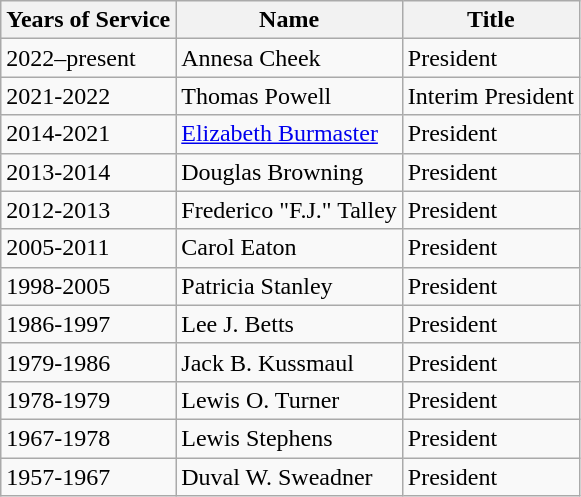<table class="wikitable">
<tr>
<th>Years of Service</th>
<th>Name</th>
<th>Title</th>
</tr>
<tr>
<td>2022–present</td>
<td>Annesa Cheek</td>
<td>President</td>
</tr>
<tr>
<td>2021-2022</td>
<td>Thomas Powell</td>
<td>Interim President</td>
</tr>
<tr>
<td>2014-2021</td>
<td><a href='#'>Elizabeth Burmaster</a></td>
<td>President</td>
</tr>
<tr>
<td>2013-2014</td>
<td>Douglas Browning</td>
<td>President</td>
</tr>
<tr>
<td>2012-2013</td>
<td>Frederico "F.J." Talley</td>
<td>President</td>
</tr>
<tr>
<td>2005-2011</td>
<td>Carol Eaton</td>
<td>President</td>
</tr>
<tr>
<td>1998-2005</td>
<td>Patricia Stanley</td>
<td>President</td>
</tr>
<tr>
<td>1986-1997</td>
<td>Lee J. Betts</td>
<td>President</td>
</tr>
<tr>
<td>1979-1986</td>
<td>Jack B. Kussmaul</td>
<td>President</td>
</tr>
<tr>
<td>1978-1979</td>
<td>Lewis O. Turner</td>
<td>President</td>
</tr>
<tr>
<td>1967-1978</td>
<td>Lewis Stephens</td>
<td>President</td>
</tr>
<tr>
<td>1957-1967</td>
<td>Duval W. Sweadner</td>
<td>President</td>
</tr>
</table>
